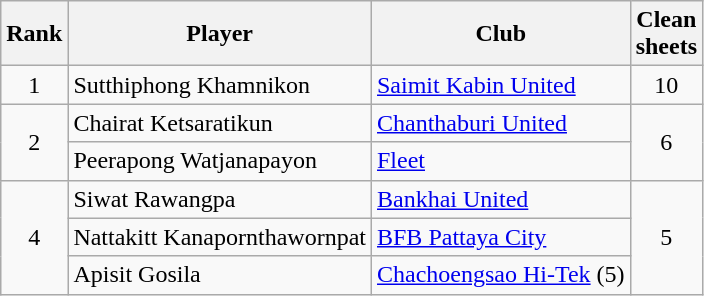<table class="wikitable" style="text-align:center">
<tr>
<th>Rank</th>
<th>Player</th>
<th>Club</th>
<th>Clean<br>sheets</th>
</tr>
<tr>
<td>1</td>
<td align="left"> Sutthiphong Khamnikon</td>
<td align="left"><a href='#'>Saimit Kabin United</a></td>
<td>10</td>
</tr>
<tr>
<td rowspan="2">2</td>
<td align="left"> Chairat Ketsaratikun</td>
<td align="left"><a href='#'>Chanthaburi United</a></td>
<td rowspan="2">6</td>
</tr>
<tr>
<td align="left"> Peerapong Watjanapayon</td>
<td align="left"><a href='#'>Fleet</a></td>
</tr>
<tr>
<td rowspan="3">4</td>
<td align="left"> Siwat Rawangpa</td>
<td align="left"><a href='#'>Bankhai United</a></td>
<td rowspan="3">5</td>
</tr>
<tr>
<td align="left"> Nattakitt Kanapornthawornpat</td>
<td align="left"><a href='#'>BFB Pattaya City</a></td>
</tr>
<tr>
<td align="left"> Apisit Gosila</td>
<td align="left"><a href='#'>Chachoengsao Hi-Tek</a> (5)</td>
</tr>
</table>
